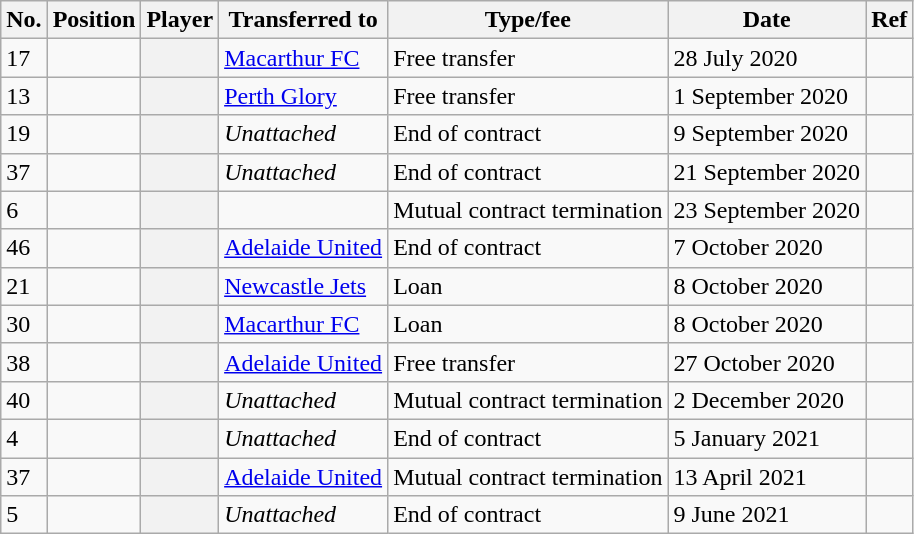<table class="wikitable plainrowheaders sortable" style="text-align:center; text-align:left">
<tr>
<th scope="col">No.</th>
<th scope="col">Position</th>
<th scope="col">Player</th>
<th scope="col">Transferred to</th>
<th scope="col">Type/fee</th>
<th scope="col">Date</th>
<th scope="col" class="unsortable">Ref</th>
</tr>
<tr>
<td>17</td>
<td></td>
<th scope="row"></th>
<td><a href='#'>Macarthur FC</a></td>
<td>Free transfer</td>
<td>28 July 2020</td>
<td></td>
</tr>
<tr>
<td>13</td>
<td></td>
<th scope="row"></th>
<td><a href='#'>Perth Glory</a></td>
<td>Free transfer</td>
<td>1 September 2020</td>
<td></td>
</tr>
<tr>
<td>19</td>
<td></td>
<th scope="row"></th>
<td><em>Unattached</em></td>
<td>End of contract</td>
<td>9 September 2020</td>
<td></td>
</tr>
<tr>
<td>37</td>
<td></td>
<th scope="row"></th>
<td><em>Unattached</em></td>
<td>End of contract</td>
<td>21 September 2020</td>
<td></td>
</tr>
<tr>
<td>6</td>
<td></td>
<th scope="row"></th>
<td></td>
<td>Mutual contract termination</td>
<td>23 September 2020</td>
<td></td>
</tr>
<tr>
<td>46</td>
<td></td>
<th scope="row"></th>
<td><a href='#'>Adelaide United</a></td>
<td>End of contract</td>
<td>7 October 2020</td>
<td></td>
</tr>
<tr>
<td>21</td>
<td></td>
<th scope="row"></th>
<td><a href='#'>Newcastle Jets</a></td>
<td>Loan</td>
<td>8 October 2020</td>
<td></td>
</tr>
<tr>
<td>30</td>
<td></td>
<th scope="row"></th>
<td><a href='#'>Macarthur FC</a></td>
<td>Loan</td>
<td>8 October 2020</td>
<td></td>
</tr>
<tr>
<td>38</td>
<td></td>
<th scope="row"></th>
<td><a href='#'>Adelaide United</a></td>
<td>Free transfer</td>
<td>27 October 2020</td>
<td></td>
</tr>
<tr>
<td>40</td>
<td></td>
<th scope="row"></th>
<td><em>Unattached</em></td>
<td>Mutual contract termination</td>
<td>2 December 2020</td>
<td></td>
</tr>
<tr>
<td>4</td>
<td></td>
<th scope="row"></th>
<td><em>Unattached</em></td>
<td>End of contract</td>
<td>5 January 2021</td>
<td></td>
</tr>
<tr>
<td>37</td>
<td></td>
<th scope="row"></th>
<td><a href='#'>Adelaide United</a></td>
<td>Mutual contract termination</td>
<td>13 April 2021</td>
<td></td>
</tr>
<tr>
<td>5</td>
<td></td>
<th scope="row"></th>
<td><em>Unattached</em></td>
<td>End of contract</td>
<td>9 June 2021</td>
<td></td>
</tr>
</table>
